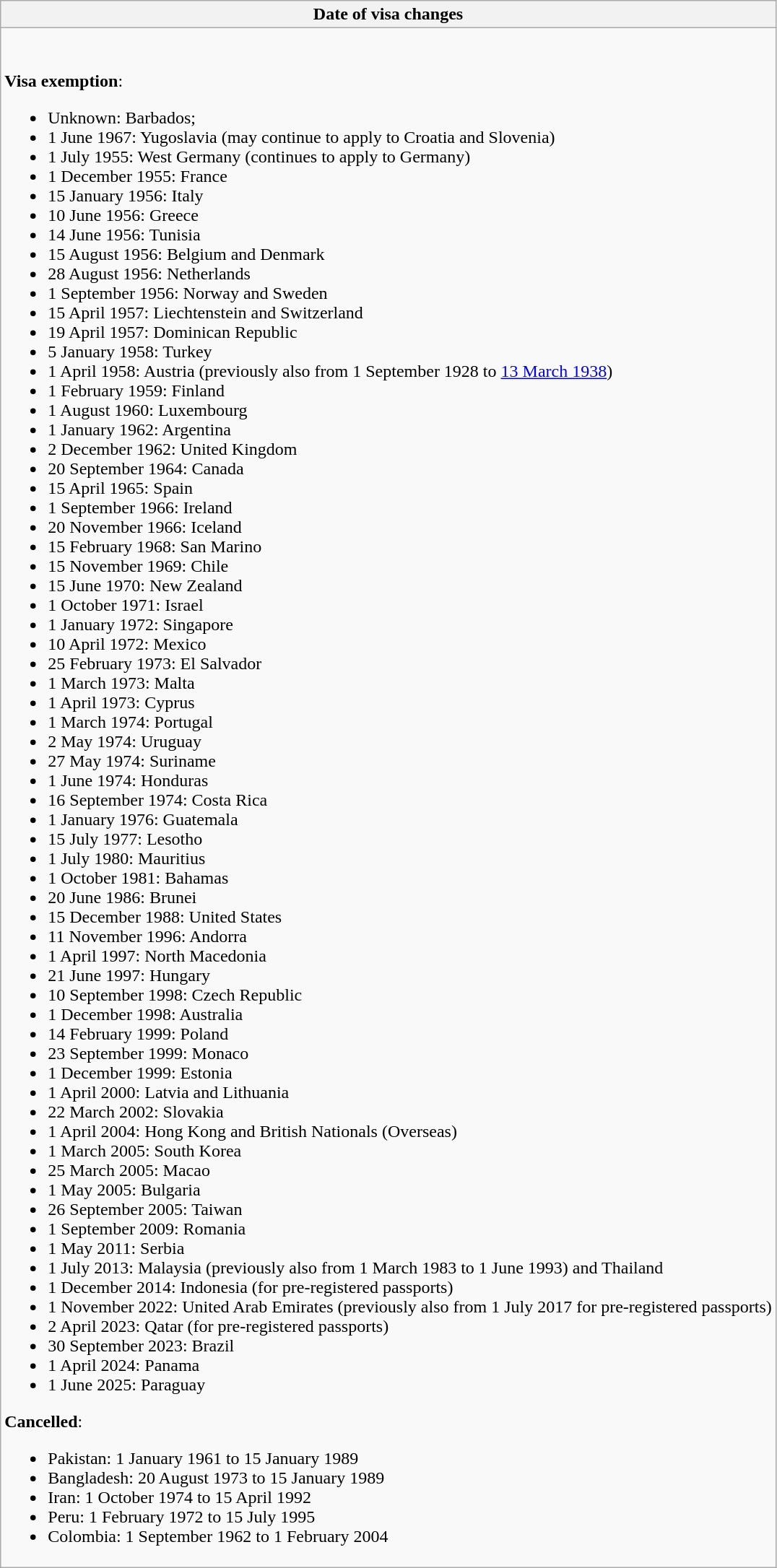<table class="wikitable collapsible collapsed">
<tr>
<th style="width:100%;";">Date of visa changes</th>
</tr>
<tr>
<td><br><br><strong>Visa exemption</strong>:<ul><li>Unknown: Barbados;</li><li>1 June 1967: Yugoslavia (may continue to apply to Croatia and Slovenia)</li><li>1 July 1955: West Germany (continues to apply to Germany)</li><li>1 December 1955: France</li><li>15 January 1956: Italy</li><li>10 June 1956: Greece</li><li>14 June 1956: Tunisia</li><li>15 August 1956: Belgium and Denmark</li><li>28 August 1956: Netherlands</li><li>1 September 1956: Norway and Sweden</li><li>15 April 1957: Liechtenstein and Switzerland</li><li>19 April 1957: Dominican Republic</li><li>5 January 1958: Turkey</li><li>1 April 1958: Austria (previously also from 1 September 1928 to <a href='#'>13 March 1938</a>)</li><li>1 February 1959: Finland</li><li>1 August 1960: Luxembourg</li><li>1 January 1962: Argentina</li><li>2 December 1962: United Kingdom</li><li>20 September 1964: Canada</li><li>15 April 1965: Spain</li><li>1 September 1966: Ireland</li><li>20 November 1966: Iceland</li><li>15 February 1968: San Marino</li><li>15 November 1969: Chile</li><li>15 June 1970: New Zealand</li><li>1 October 1971: Israel</li><li>1 January 1972: Singapore</li><li>10 April 1972: Mexico</li><li>25 February 1973: El Salvador</li><li>1 March 1973: Malta</li><li>1 April 1973: Cyprus</li><li>1 March 1974: Portugal</li><li>2 May 1974: Uruguay</li><li>27 May 1974: Suriname</li><li>1 June 1974: Honduras</li><li>16 September 1974: Costa Rica</li><li>1 January 1976: Guatemala</li><li>15 July 1977: Lesotho</li><li>1 July 1980: Mauritius</li><li>1 October 1981: Bahamas</li><li>20 June 1986: Brunei</li><li>15 December 1988: United States</li><li>11 November 1996: Andorra</li><li>1 April 1997: North Macedonia</li><li>21 June 1997: Hungary</li><li>10 September 1998: Czech Republic</li><li>1 December 1998: Australia</li><li>14 February 1999: Poland</li><li>23 September 1999: Monaco</li><li>1 December 1999: Estonia</li><li>1 April 2000: Latvia and Lithuania</li><li>22 March 2002: Slovakia</li><li>1 April 2004: Hong Kong and British Nationals (Overseas)</li><li>1 March 2005: South Korea</li><li>25 March 2005: Macao</li><li>1 May 2005: Bulgaria</li><li>26 September 2005: Taiwan</li><li>1 September 2009: Romania</li><li>1 May 2011: Serbia</li><li>1 July 2013: Malaysia (previously also from 1 March 1983 to 1 June 1993) and Thailand</li><li>1 December 2014: Indonesia (for pre-registered passports)</li><li>1 November 2022: United Arab Emirates (previously also from 1 July 2017 for pre-registered passports)</li><li>2 April 2023: Qatar (for pre-registered passports)</li><li>30 September 2023: Brazil</li><li>1 April 2024: Panama</li><li>1 June 2025: Paraguay</li></ul><strong>Cancelled</strong>:<ul><li>Pakistan: 1 January 1961 to 15 January 1989</li><li>Bangladesh: 20 August 1973 to 15 January 1989</li><li>Iran: 1 October 1974 to 15 April 1992</li><li>Peru: 1 February 1972 to 15 July 1995</li><li>Colombia: 1 September 1962 to 1 February 2004</li></ul></td>
</tr>
</table>
